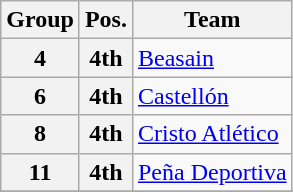<table class="wikitable">
<tr>
<th>Group</th>
<th>Pos.</th>
<th>Team</th>
</tr>
<tr>
<th>4</th>
<th>4th</th>
<td><a href='#'>Beasain</a></td>
</tr>
<tr>
<th>6</th>
<th>4th</th>
<td><a href='#'>Castellón</a></td>
</tr>
<tr>
<th>8</th>
<th>4th</th>
<td><a href='#'>Cristo Atlético</a></td>
</tr>
<tr>
<th>11</th>
<th>4th</th>
<td><a href='#'>Peña Deportiva</a></td>
</tr>
<tr>
</tr>
</table>
